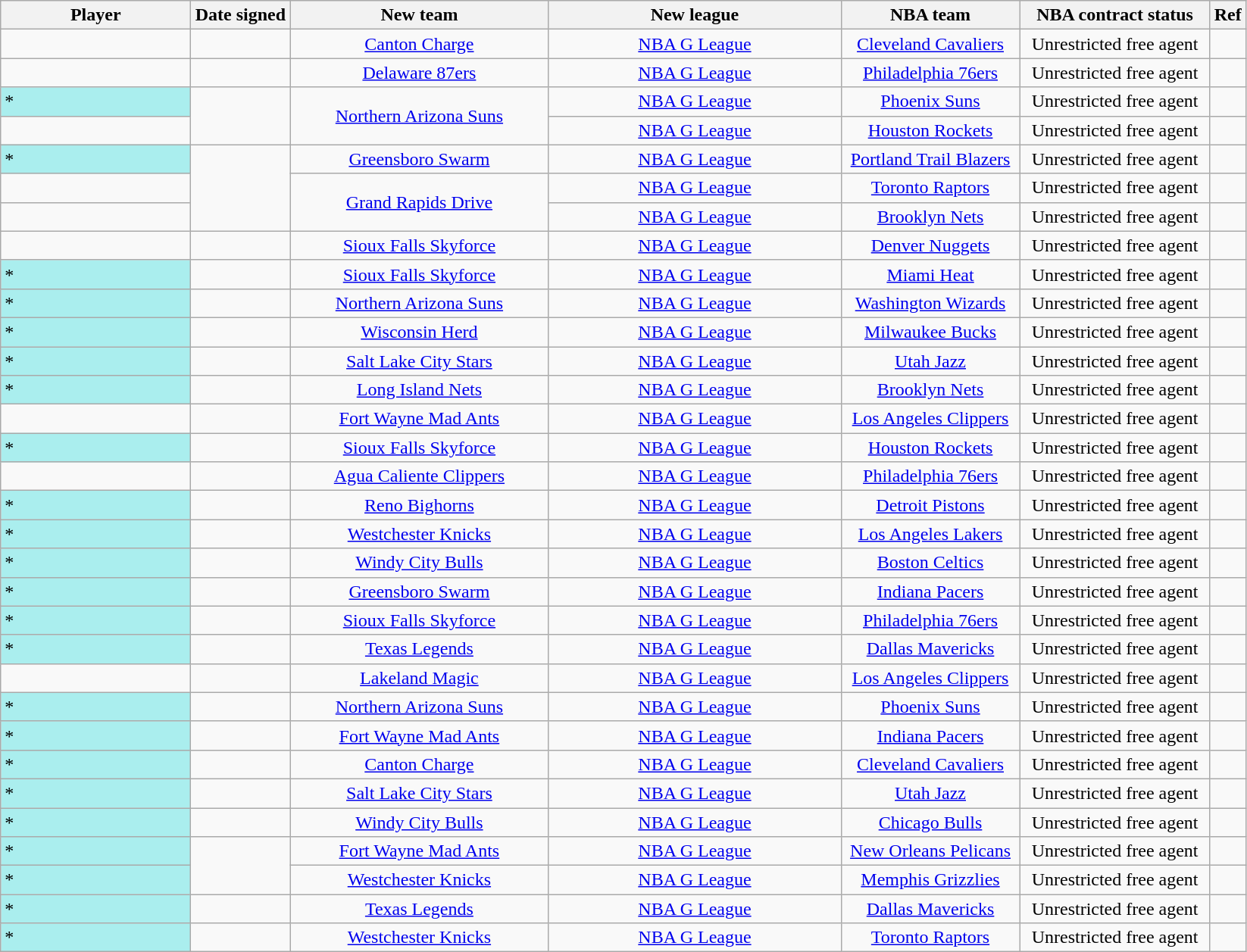<table class="wikitable sortable" style="text-align:left">
<tr>
<th style="width:160px">Player</th>
<th style="width:80px">Date signed</th>
<th style="width:220px">New team</th>
<th style="width:250px">New league</th>
<th style="width:150px">NBA team</th>
<th style="width:160px">NBA contract status</th>
<th class="unsortable">Ref</th>
</tr>
<tr>
<td align=left></td>
<td align=center></td>
<td align=center><a href='#'>Canton Charge</a></td>
<td align=center><a href='#'>NBA G League</a></td>
<td align=center><a href='#'>Cleveland Cavaliers</a></td>
<td align=center>Unrestricted free agent</td>
<td align=center></td>
</tr>
<tr>
<td align=left></td>
<td align=center></td>
<td align=center><a href='#'>Delaware 87ers</a></td>
<td align=center><a href='#'>NBA G League</a></td>
<td align=center><a href='#'>Philadelphia 76ers</a></td>
<td align=center>Unrestricted free agent</td>
<td align=center></td>
</tr>
<tr>
<td style="width=20px; background:#aee;">*</td>
<td rowspan=2 align="center"></td>
<td rowspan=2 align="center"><a href='#'>Northern Arizona Suns</a></td>
<td align=center><a href='#'>NBA G League</a></td>
<td align="center"><a href='#'>Phoenix Suns</a></td>
<td align=center>Unrestricted free agent</td>
<td align="center"></td>
</tr>
<tr>
<td align=left></td>
<td align=center><a href='#'>NBA G League</a></td>
<td align=center><a href='#'>Houston Rockets</a></td>
<td align=center>Unrestricted free agent</td>
<td align=center></td>
</tr>
<tr>
<td style="width=20px; background:#aee;">*</td>
<td rowspan=3 align="center"></td>
<td align=center><a href='#'>Greensboro Swarm</a></td>
<td align=center><a href='#'>NBA G League</a></td>
<td align=center><a href='#'>Portland Trail Blazers</a></td>
<td align=center>Unrestricted free agent</td>
<td align=center></td>
</tr>
<tr>
<td align=left></td>
<td rowspan=2 align="center"><a href='#'>Grand Rapids Drive</a></td>
<td align=center><a href='#'>NBA G League</a></td>
<td align=center><a href='#'>Toronto Raptors</a></td>
<td align=center>Unrestricted free agent</td>
<td align=center></td>
</tr>
<tr>
<td align=left></td>
<td align=center><a href='#'>NBA G League</a></td>
<td align=center><a href='#'>Brooklyn Nets</a></td>
<td align=center>Unrestricted free agent</td>
<td align=center></td>
</tr>
<tr>
<td align=left></td>
<td align=center></td>
<td align=center><a href='#'>Sioux Falls Skyforce</a></td>
<td align=center><a href='#'>NBA G League</a></td>
<td align=center><a href='#'>Denver Nuggets</a></td>
<td align=center>Unrestricted free agent</td>
<td align=center></td>
</tr>
<tr>
<td style="width=20px; background:#aee;">*</td>
<td align=center></td>
<td align=center><a href='#'>Sioux Falls Skyforce</a></td>
<td align=center><a href='#'>NBA G League</a></td>
<td align=center><a href='#'>Miami Heat</a></td>
<td align=center>Unrestricted free agent</td>
<td align=center></td>
</tr>
<tr>
<td style="width=20px; background:#aee;">*</td>
<td align=center></td>
<td align=center><a href='#'>Northern Arizona Suns</a></td>
<td align=center><a href='#'>NBA G League</a></td>
<td align=center><a href='#'>Washington Wizards</a></td>
<td align=center>Unrestricted free agent</td>
<td align=center></td>
</tr>
<tr>
<td style="width=20px; background:#aee;">*</td>
<td align=center></td>
<td align=center><a href='#'>Wisconsin Herd</a></td>
<td align=center><a href='#'>NBA G League</a></td>
<td align=center><a href='#'>Milwaukee Bucks</a></td>
<td align=center>Unrestricted free agent</td>
<td align=center></td>
</tr>
<tr>
<td style="width=20px; background:#aee;">*</td>
<td align=center></td>
<td align=center><a href='#'>Salt Lake City Stars</a></td>
<td align=center><a href='#'>NBA G League</a></td>
<td align=center><a href='#'>Utah Jazz</a></td>
<td align=center>Unrestricted free agent</td>
<td align=center></td>
</tr>
<tr>
<td style="width=20px; background:#aee;">*</td>
<td align=center></td>
<td align=center><a href='#'>Long Island Nets</a></td>
<td align=center><a href='#'>NBA G League</a></td>
<td align=center><a href='#'>Brooklyn Nets</a></td>
<td align=center>Unrestricted free agent</td>
<td align=center></td>
</tr>
<tr>
<td align=left></td>
<td align=center></td>
<td align=center><a href='#'>Fort Wayne Mad Ants</a></td>
<td align=center><a href='#'>NBA G League</a></td>
<td align=center><a href='#'>Los Angeles Clippers</a></td>
<td align=center>Unrestricted free agent</td>
<td align=center></td>
</tr>
<tr>
<td style="width=20px; background:#aee;">*</td>
<td align=center></td>
<td align=center><a href='#'>Sioux Falls Skyforce</a></td>
<td align=center><a href='#'>NBA G League</a></td>
<td align=center><a href='#'>Houston Rockets</a></td>
<td align=center>Unrestricted free agent</td>
<td align=center></td>
</tr>
<tr>
<td align=left></td>
<td align=center></td>
<td align=center><a href='#'>Agua Caliente Clippers</a></td>
<td align=center><a href='#'>NBA G League</a></td>
<td align=center><a href='#'>Philadelphia 76ers</a></td>
<td align=center>Unrestricted free agent</td>
<td align=center></td>
</tr>
<tr>
<td style="width=20px; background:#aee;">*</td>
<td align=center></td>
<td align=center><a href='#'>Reno Bighorns</a></td>
<td align=center><a href='#'>NBA G League</a></td>
<td align=center><a href='#'>Detroit Pistons</a></td>
<td align=center>Unrestricted free agent</td>
<td align=center></td>
</tr>
<tr>
<td style="width=20px; background:#aee;">*</td>
<td align=center></td>
<td align=center><a href='#'>Westchester Knicks</a></td>
<td align=center><a href='#'>NBA G League</a></td>
<td align=center><a href='#'>Los Angeles Lakers</a></td>
<td align=center>Unrestricted free agent</td>
<td align=center></td>
</tr>
<tr>
<td style="width=20px; background:#aee;">*</td>
<td align=center></td>
<td align=center><a href='#'>Windy City Bulls</a></td>
<td align=center><a href='#'>NBA G League</a></td>
<td align=center><a href='#'>Boston Celtics</a></td>
<td align=center>Unrestricted free agent</td>
<td align=center></td>
</tr>
<tr>
<td style="width=20px; background:#aee;">*</td>
<td align=center></td>
<td align=center><a href='#'>Greensboro Swarm</a></td>
<td align=center><a href='#'>NBA G League</a></td>
<td align=center><a href='#'>Indiana Pacers</a></td>
<td align=center>Unrestricted free agent</td>
<td align=center></td>
</tr>
<tr>
<td style="width=20px; background:#aee;">*</td>
<td align=center></td>
<td align=center><a href='#'>Sioux Falls Skyforce</a></td>
<td align=center><a href='#'>NBA G League</a></td>
<td align=center><a href='#'>Philadelphia 76ers</a></td>
<td align=center>Unrestricted free agent</td>
<td align=center></td>
</tr>
<tr>
<td style="width=20px; background:#aee;">*</td>
<td align=center></td>
<td align=center><a href='#'>Texas Legends</a></td>
<td align=center><a href='#'>NBA G League</a></td>
<td align=center><a href='#'>Dallas Mavericks</a></td>
<td align=center>Unrestricted free agent</td>
<td align=center></td>
</tr>
<tr>
<td align="left"></td>
<td align=center></td>
<td align=center><a href='#'>Lakeland Magic</a></td>
<td align=center><a href='#'>NBA G League</a></td>
<td align=center><a href='#'>Los Angeles Clippers</a></td>
<td align=center>Unrestricted free agent</td>
<td align=center></td>
</tr>
<tr>
<td style="width=20px; background:#aee;">*</td>
<td align=center></td>
<td align=center><a href='#'>Northern Arizona Suns</a></td>
<td align=center><a href='#'>NBA G League</a></td>
<td align=center><a href='#'>Phoenix Suns</a></td>
<td align=center>Unrestricted free agent</td>
<td align=center></td>
</tr>
<tr>
<td style="width=20px; background:#aee;">*</td>
<td align=center></td>
<td align=center><a href='#'>Fort Wayne Mad Ants</a></td>
<td align=center><a href='#'>NBA G League</a></td>
<td align=center><a href='#'>Indiana Pacers</a></td>
<td align=center>Unrestricted free agent</td>
<td align=center></td>
</tr>
<tr>
<td style="width=20px; background:#aee;">*</td>
<td align=center></td>
<td align=center><a href='#'>Canton Charge</a></td>
<td align=center><a href='#'>NBA G League</a></td>
<td align=center><a href='#'>Cleveland Cavaliers</a></td>
<td align=center>Unrestricted free agent</td>
<td align=center></td>
</tr>
<tr>
<td style="width=20px; background:#aee;">*</td>
<td align=center></td>
<td align=center><a href='#'>Salt Lake City Stars</a></td>
<td align=center><a href='#'>NBA G League</a></td>
<td align=center><a href='#'>Utah Jazz</a></td>
<td align=center>Unrestricted free agent</td>
<td align=center></td>
</tr>
<tr>
<td style="width=20px; background:#aee;">*</td>
<td align=center></td>
<td align=center><a href='#'>Windy City Bulls</a></td>
<td align=center><a href='#'>NBA G League</a></td>
<td align=center><a href='#'>Chicago Bulls</a></td>
<td align=center>Unrestricted free agent</td>
<td align=center></td>
</tr>
<tr>
<td style="width=20px; background:#aee;">*</td>
<td rowspan=2 align="center"></td>
<td align=center><a href='#'>Fort Wayne Mad Ants</a></td>
<td align=center><a href='#'>NBA G League</a></td>
<td align=center><a href='#'>New Orleans Pelicans</a></td>
<td align=center>Unrestricted free agent</td>
<td align=center></td>
</tr>
<tr>
<td style="width=20px; background:#aee;">*</td>
<td align=center><a href='#'>Westchester Knicks</a></td>
<td align=center><a href='#'>NBA G League</a></td>
<td align=center><a href='#'>Memphis Grizzlies</a></td>
<td align=center>Unrestricted free agent</td>
<td align=center></td>
</tr>
<tr>
<td style="width=20px; background:#aee;">*</td>
<td align=center></td>
<td align=center><a href='#'>Texas Legends</a></td>
<td align=center><a href='#'>NBA G League</a></td>
<td align=center><a href='#'>Dallas Mavericks</a></td>
<td align=center>Unrestricted free agent</td>
<td align=center></td>
</tr>
<tr>
<td style="width=20px; background:#aee;">*</td>
<td align=center></td>
<td align=center><a href='#'>Westchester Knicks</a></td>
<td align=center><a href='#'>NBA G League</a></td>
<td align=center><a href='#'>Toronto Raptors</a></td>
<td align=center>Unrestricted free agent</td>
<td align=center></td>
</tr>
</table>
